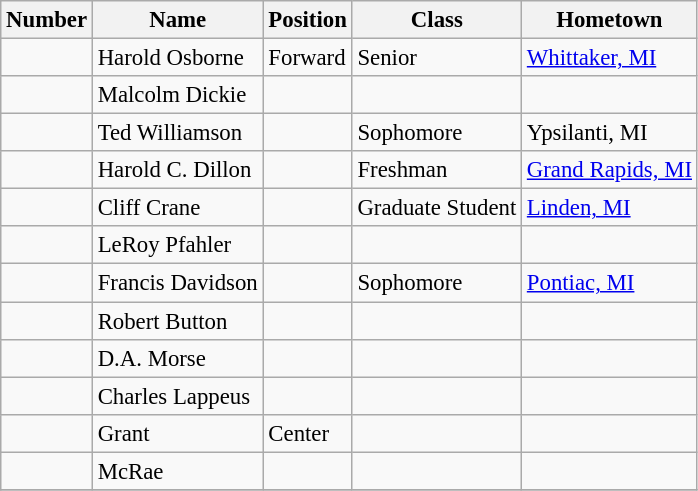<table class="wikitable" style="font-size: 95%;">
<tr>
<th>Number</th>
<th>Name</th>
<th>Position</th>
<th>Class</th>
<th>Hometown</th>
</tr>
<tr>
<td></td>
<td>Harold Osborne</td>
<td>Forward</td>
<td>Senior</td>
<td><a href='#'>Whittaker, MI</a></td>
</tr>
<tr>
<td></td>
<td>Malcolm Dickie</td>
<td></td>
<td></td>
<td></td>
</tr>
<tr>
<td></td>
<td>Ted Williamson</td>
<td></td>
<td>Sophomore</td>
<td>Ypsilanti, MI</td>
</tr>
<tr>
<td></td>
<td>Harold C. Dillon</td>
<td></td>
<td>Freshman</td>
<td><a href='#'>Grand Rapids, MI</a></td>
</tr>
<tr>
<td></td>
<td>Cliff Crane</td>
<td></td>
<td>Graduate Student</td>
<td><a href='#'>Linden, MI</a></td>
</tr>
<tr>
<td></td>
<td>LeRoy Pfahler</td>
<td></td>
<td></td>
<td></td>
</tr>
<tr>
<td></td>
<td>Francis Davidson</td>
<td></td>
<td>Sophomore</td>
<td><a href='#'>Pontiac, MI</a></td>
</tr>
<tr>
<td></td>
<td>Robert Button</td>
<td></td>
<td></td>
<td></td>
</tr>
<tr>
<td></td>
<td>D.A. Morse</td>
<td></td>
<td></td>
<td></td>
</tr>
<tr>
<td></td>
<td>Charles Lappeus</td>
<td></td>
<td></td>
<td></td>
</tr>
<tr>
<td></td>
<td>Grant</td>
<td>Center</td>
<td></td>
<td></td>
</tr>
<tr>
<td></td>
<td>McRae</td>
<td></td>
<td></td>
<td></td>
</tr>
<tr>
</tr>
</table>
